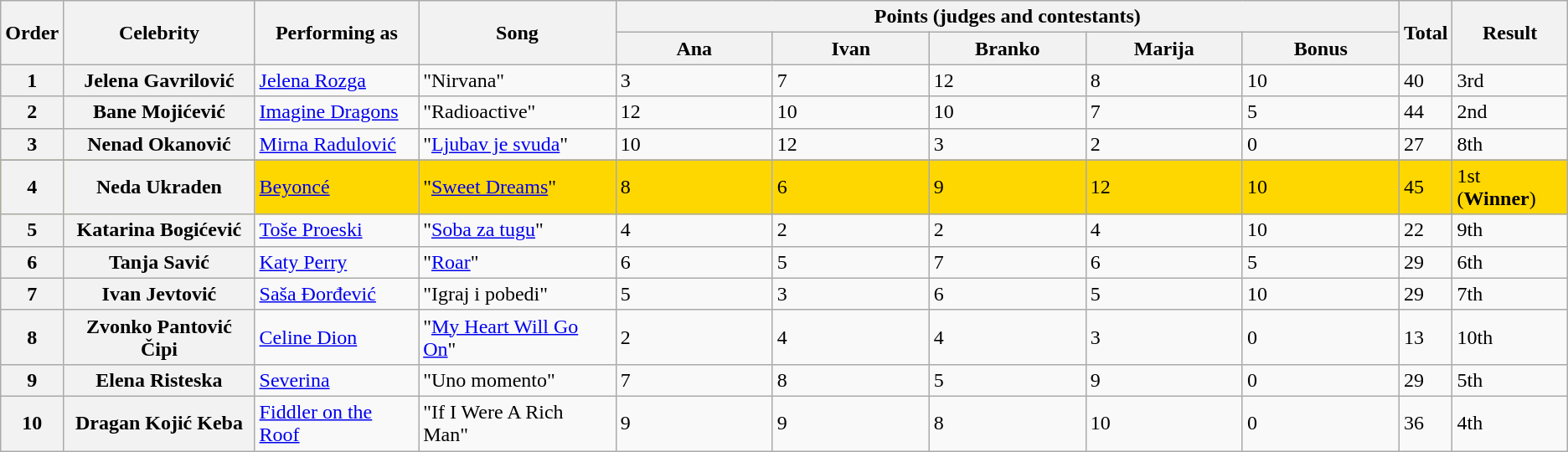<table class=wikitable>
<tr>
<th rowspan="2">Order</th>
<th rowspan="2">Celebrity</th>
<th rowspan="2">Performing as</th>
<th rowspan="2">Song</th>
<th colspan="5" style="width:50%;">Points (judges and contestants)</th>
<th rowspan="2">Total</th>
<th rowspan="2">Result</th>
</tr>
<tr>
<th style="width:10%;">Ana</th>
<th style="width:10%;">Ivan</th>
<th style="width:10%;">Branko</th>
<th style="width:10%;">Marija</th>
<th style="width:10%;">Bonus</th>
</tr>
<tr -bgcolor="tan">
<th scope="row">1</th>
<th scope="row">Jelena Gavrilović</th>
<td><a href='#'>Jelena Rozga</a></td>
<td>"Nirvana"</td>
<td>3</td>
<td>7</td>
<td>12</td>
<td>8</td>
<td>10</td>
<td>40</td>
<td>3rd</td>
</tr>
<tr -bgcolor="silver">
<th scope="row">2</th>
<th scope="row">Bane Mojićević</th>
<td><a href='#'>Imagine Dragons</a></td>
<td>"Radioactive"</td>
<td>12</td>
<td>10</td>
<td>10</td>
<td>7</td>
<td>5</td>
<td>44</td>
<td>2nd</td>
</tr>
<tr>
<th scope="row">3</th>
<th scope="row">Nenad Okanović</th>
<td><a href='#'>Mirna Radulović</a></td>
<td>"<a href='#'>Ljubav je svuda</a>"</td>
<td>10</td>
<td>12</td>
<td>3</td>
<td>2</td>
<td>0</td>
<td>27</td>
<td>8th</td>
</tr>
<tr>
</tr>
<tr style="background:gold;">
<th scope="row">4</th>
<th scope="row">Neda Ukraden</th>
<td><a href='#'>Beyoncé</a></td>
<td>"<a href='#'>Sweet Dreams</a>"</td>
<td>8</td>
<td>6</td>
<td>9</td>
<td>12</td>
<td>10</td>
<td>45</td>
<td>1st (<strong>Winner</strong>)</td>
</tr>
<tr>
<th scope="row">5</th>
<th scope="row">Katarina Bogićević</th>
<td><a href='#'>Toše Proeski</a></td>
<td>"<a href='#'>Soba za tugu</a>"</td>
<td>4</td>
<td>2</td>
<td>2</td>
<td>4</td>
<td>10</td>
<td>22</td>
<td>9th</td>
</tr>
<tr>
<th scope="row">6</th>
<th scope="row">Tanja Savić</th>
<td><a href='#'>Katy Perry</a></td>
<td>"<a href='#'>Roar</a>"</td>
<td>6</td>
<td>5</td>
<td>7</td>
<td>6</td>
<td>5</td>
<td>29</td>
<td>6th</td>
</tr>
<tr>
<th scope="row">7</th>
<th scope="row">Ivan Jevtović</th>
<td><a href='#'>Saša Đorđević</a></td>
<td>"Igraj i pobedi"</td>
<td>5</td>
<td>3</td>
<td>6</td>
<td>5</td>
<td>10</td>
<td>29</td>
<td>7th</td>
</tr>
<tr>
<th scope="row">8</th>
<th scope="row">Zvonko Pantović Čipi</th>
<td><a href='#'>Celine Dion</a></td>
<td>"<a href='#'>My Heart Will Go On</a>"</td>
<td>2</td>
<td>4</td>
<td>4</td>
<td>3</td>
<td>0</td>
<td>13</td>
<td>10th</td>
</tr>
<tr>
<th scope="row">9</th>
<th scope="row">Elena Risteska</th>
<td><a href='#'>Severina</a></td>
<td>"Uno momento"</td>
<td>7</td>
<td>8</td>
<td>5</td>
<td>9</td>
<td>0</td>
<td>29</td>
<td>5th</td>
</tr>
<tr>
<th scope="row">10</th>
<th scope="row">Dragan Kojić Keba</th>
<td><a href='#'>Fiddler on the Roof</a></td>
<td>"If I Were A Rich Man"</td>
<td>9</td>
<td>9</td>
<td>8</td>
<td>10</td>
<td>0</td>
<td>36</td>
<td>4th</td>
</tr>
</table>
